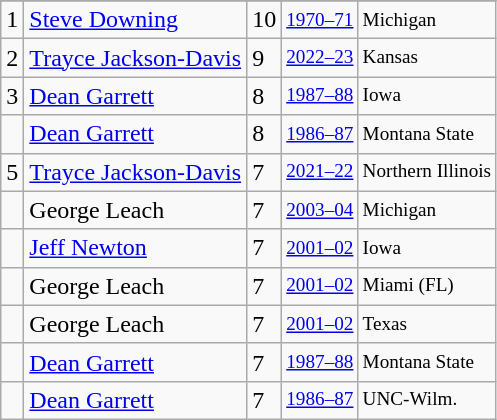<table class="wikitable">
<tr>
</tr>
<tr>
<td>1</td>
<td><a href='#'>Steve Downing</a></td>
<td>10</td>
<td style="font-size:80%;"><a href='#'>1970–71</a></td>
<td style="font-size:80%;">Michigan</td>
</tr>
<tr>
<td>2</td>
<td><a href='#'>Trayce Jackson-Davis</a></td>
<td>9</td>
<td style="font-size:80%;"><a href='#'>2022–23</a></td>
<td style="font-size:80%;">Kansas</td>
</tr>
<tr>
<td>3</td>
<td><a href='#'>Dean Garrett</a></td>
<td>8</td>
<td style="font-size:80%;"><a href='#'>1987–88</a></td>
<td style="font-size:80%;">Iowa</td>
</tr>
<tr>
<td></td>
<td><a href='#'>Dean Garrett</a></td>
<td>8</td>
<td style="font-size:80%;"><a href='#'>1986–87</a></td>
<td style="font-size:80%;">Montana State</td>
</tr>
<tr>
<td>5</td>
<td><a href='#'>Trayce Jackson-Davis</a></td>
<td>7</td>
<td style="font-size:80%;"><a href='#'>2021–22</a></td>
<td style="font-size:80%;">Northern Illinois</td>
</tr>
<tr>
<td></td>
<td>George Leach</td>
<td>7</td>
<td style="font-size:80%;"><a href='#'>2003–04</a></td>
<td style="font-size:80%;">Michigan</td>
</tr>
<tr>
<td></td>
<td><a href='#'>Jeff Newton</a></td>
<td>7</td>
<td style="font-size:80%;"><a href='#'>2001–02</a></td>
<td style="font-size:80%;">Iowa</td>
</tr>
<tr>
<td></td>
<td>George Leach</td>
<td>7</td>
<td style="font-size:80%;"><a href='#'>2001–02</a></td>
<td style="font-size:80%;">Miami (FL)</td>
</tr>
<tr>
<td></td>
<td>George Leach</td>
<td>7</td>
<td style="font-size:80%;"><a href='#'>2001–02</a></td>
<td style="font-size:80%;">Texas</td>
</tr>
<tr>
<td></td>
<td><a href='#'>Dean Garrett</a></td>
<td>7</td>
<td style="font-size:80%;"><a href='#'>1987–88</a></td>
<td style="font-size:80%;">Montana State</td>
</tr>
<tr>
<td></td>
<td><a href='#'>Dean Garrett</a></td>
<td>7</td>
<td style="font-size:80%;"><a href='#'>1986–87</a></td>
<td style="font-size:80%;">UNC-Wilm.</td>
</tr>
</table>
